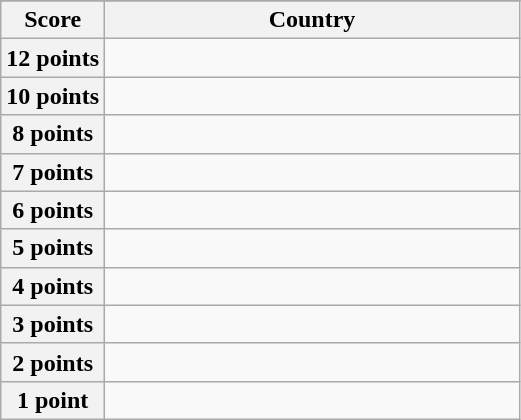<table class="wikitable">
<tr>
</tr>
<tr>
<th scope="col" width="20%">Score</th>
<th scope="col">Country</th>
</tr>
<tr>
<th scope="row">12 points</th>
<td></td>
</tr>
<tr>
<th scope="row">10 points</th>
<td></td>
</tr>
<tr>
<th scope="row">8 points</th>
<td></td>
</tr>
<tr>
<th scope="row">7 points</th>
<td></td>
</tr>
<tr>
<th scope="row">6 points</th>
<td></td>
</tr>
<tr>
<th scope="row">5 points</th>
<td></td>
</tr>
<tr>
<th scope="row">4 points</th>
<td></td>
</tr>
<tr>
<th scope="row">3 points</th>
<td></td>
</tr>
<tr>
<th scope="row">2 points</th>
<td></td>
</tr>
<tr>
<th scope="row">1 point</th>
<td></td>
</tr>
</table>
